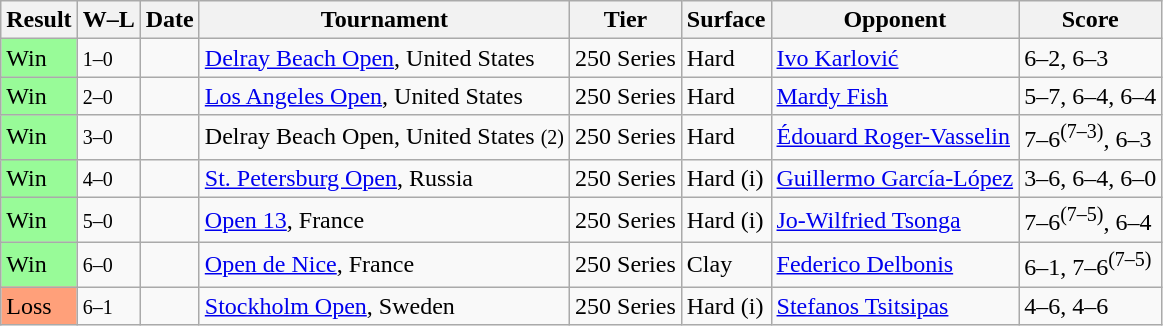<table class="sortable wikitable nowrap">
<tr>
<th>Result</th>
<th class="unsortable">W–L</th>
<th>Date</th>
<th>Tournament</th>
<th>Tier</th>
<th>Surface</th>
<th>Opponent</th>
<th class="unsortable">Score</th>
</tr>
<tr>
<td bgcolor=98fb98>Win</td>
<td><small>1–0</small></td>
<td><a href='#'></a></td>
<td><a href='#'>Delray Beach Open</a>, United States</td>
<td>250 Series</td>
<td>Hard</td>
<td> <a href='#'>Ivo Karlović</a></td>
<td>6–2, 6–3</td>
</tr>
<tr>
<td bgcolor=98fb98>Win</td>
<td><small>2–0</small></td>
<td><a href='#'></a></td>
<td><a href='#'>Los Angeles Open</a>, United States</td>
<td>250 Series</td>
<td>Hard</td>
<td> <a href='#'>Mardy Fish</a></td>
<td>5–7, 6–4, 6–4</td>
</tr>
<tr>
<td bgcolor=98fb98>Win</td>
<td><small>3–0</small></td>
<td><a href='#'></a></td>
<td>Delray Beach Open, United States <small>(2)</small></td>
<td>250 Series</td>
<td>Hard</td>
<td> <a href='#'>Édouard Roger-Vasselin</a></td>
<td>7–6<sup>(7–3)</sup>, 6–3</td>
</tr>
<tr>
<td bgcolor=98fb98>Win</td>
<td><small>4–0</small></td>
<td><a href='#'></a></td>
<td><a href='#'>St. Petersburg Open</a>, Russia</td>
<td>250 Series</td>
<td>Hard (i)</td>
<td> <a href='#'>Guillermo García-López</a></td>
<td>3–6, 6–4, 6–0</td>
</tr>
<tr>
<td bgcolor=98fb98>Win</td>
<td><small>5–0</small></td>
<td><a href='#'></a></td>
<td><a href='#'>Open 13</a>, France</td>
<td>250 Series</td>
<td>Hard (i)</td>
<td> <a href='#'>Jo-Wilfried Tsonga</a></td>
<td>7–6<sup>(7–5)</sup>, 6–4</td>
</tr>
<tr>
<td bgcolor=98fb98>Win</td>
<td><small>6–0</small></td>
<td><a href='#'></a></td>
<td><a href='#'>Open de Nice</a>, France</td>
<td>250 Series</td>
<td>Clay</td>
<td> <a href='#'>Federico Delbonis</a></td>
<td>6–1, 7–6<sup>(7–5)</sup></td>
</tr>
<tr>
<td bgcolor=ffa07a>Loss</td>
<td><small>6–1</small></td>
<td><a href='#'></a></td>
<td><a href='#'>Stockholm Open</a>, Sweden</td>
<td>250 Series</td>
<td>Hard (i)</td>
<td> <a href='#'>Stefanos Tsitsipas</a></td>
<td>4–6, 4–6</td>
</tr>
</table>
